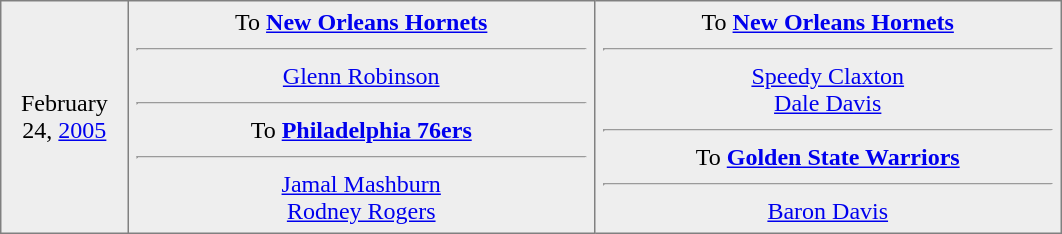<table border="1" style="border-collapse:collapse; text-align:center; width:56%;"  cellpadding="5">
<tr style="background:#eee;">
<td style="width:12%">February 24, <a href='#'>2005</a></td>
<td style="width:44%">To <strong><a href='#'>New Orleans Hornets</a></strong><hr><a href='#'>Glenn Robinson</a><hr>To <strong><a href='#'>Philadelphia 76ers</a></strong><hr><a href='#'>Jamal Mashburn</a><br><a href='#'>Rodney Rogers</a></td>
<td style="width:44%">To <strong><a href='#'>New Orleans Hornets</a></strong><hr><a href='#'>Speedy Claxton</a><br><a href='#'>Dale Davis</a><hr>To <strong><a href='#'>Golden State Warriors</a></strong><hr><a href='#'>Baron Davis</a></td>
</tr>
</table>
